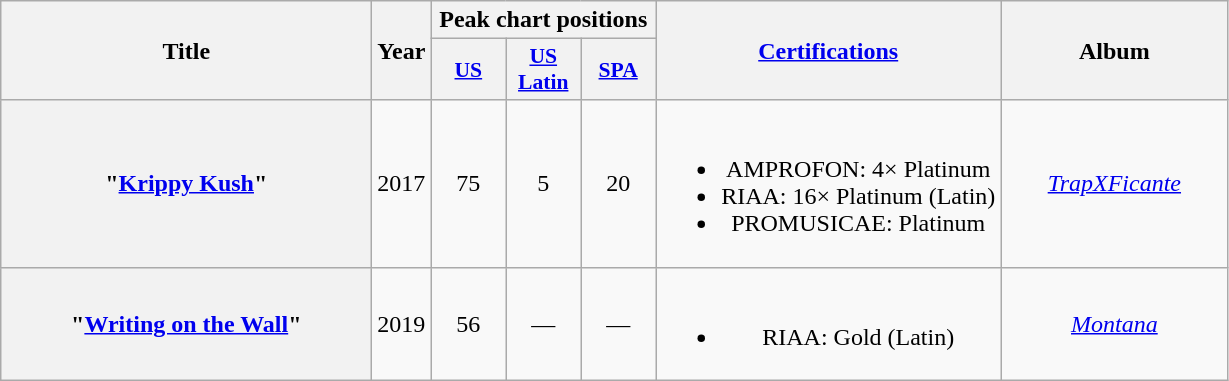<table class="wikitable plainrowheaders" style="text-align:center;">
<tr>
<th scope="col" rowspan="2" style="width:15em;">Title</th>
<th scope="col" rowspan="2" style="width:1em;">Year</th>
<th scope="col" colspan="3">Peak chart positions</th>
<th scope="col" rowspan="2"><a href='#'>Certifications</a></th>
<th scope="col" rowspan="2" style="width:9em;">Album</th>
</tr>
<tr>
<th scope="col" style="width:3em;font-size:90%;"><a href='#'>US</a><br></th>
<th scope="col" style="width:3em;font-size:90%;"><a href='#'>US<br>Latin</a><br></th>
<th scope="col" style="width:3em;font-size:90%;"><a href='#'>SPA</a></th>
</tr>
<tr>
<th scope="row">"<a href='#'>Krippy Kush</a>"<br></th>
<td>2017</td>
<td>75</td>
<td>5</td>
<td>20</td>
<td><br><ul><li>AMPROFON: 4× Platinum</li><li>RIAA: 16× Platinum <span>(Latin)</span></li><li>PROMUSICAE: Platinum</li></ul></td>
<td><em><a href='#'>TrapXFicante</a></em></td>
</tr>
<tr>
<th scope="row">"<a href='#'>Writing on the Wall</a>"<br></th>
<td>2019</td>
<td>56</td>
<td>—</td>
<td>—</td>
<td><br><ul><li>RIAA: Gold <span>(Latin)</span></li></ul></td>
<td><em><a href='#'>Montana</a></em></td>
</tr>
</table>
